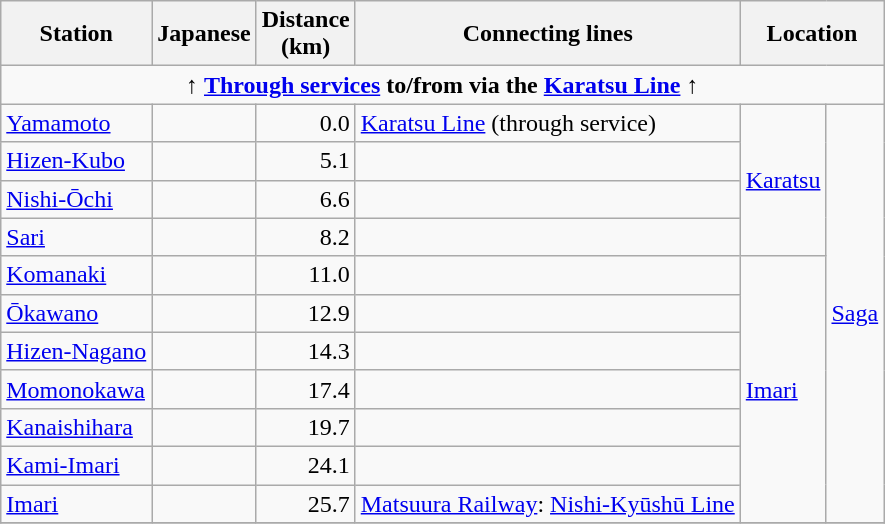<table class=wikitable>
<tr>
<th>Station</th>
<th>Japanese</th>
<th>Distance<br>(km)</th>
<th>Connecting lines</th>
<th colspan="2">Location</th>
</tr>
<tr>
<td colspan="6" align="center">↑ <strong><a href='#'>Through services</a> to/from  via the <a href='#'>Karatsu Line</a></strong> ↑</td>
</tr>
<tr>
<td><a href='#'>Yamamoto</a></td>
<td></td>
<td align="right">0.0</td>
<td><a href='#'>Karatsu Line</a> (through service)</td>
<td rowspan="4"><a href='#'>Karatsu</a></td>
<td rowspan="11"><a href='#'>Saga</a></td>
</tr>
<tr>
<td><a href='#'>Hizen-Kubo</a></td>
<td></td>
<td align="right">5.1</td>
<td> </td>
</tr>
<tr>
<td><a href='#'>Nishi-Ōchi</a></td>
<td></td>
<td align="right">6.6</td>
<td> </td>
</tr>
<tr>
<td><a href='#'>Sari</a></td>
<td></td>
<td align="right">8.2</td>
<td> </td>
</tr>
<tr>
<td><a href='#'>Komanaki</a></td>
<td></td>
<td align="right">11.0</td>
<td> </td>
<td rowspan="7"><a href='#'>Imari</a></td>
</tr>
<tr>
<td><a href='#'>Ōkawano</a></td>
<td></td>
<td align="right">12.9</td>
<td> </td>
</tr>
<tr>
<td><a href='#'>Hizen-Nagano</a></td>
<td></td>
<td align="right">14.3</td>
<td> </td>
</tr>
<tr>
<td><a href='#'>Momonokawa</a></td>
<td></td>
<td align="right">17.4</td>
<td> </td>
</tr>
<tr>
<td><a href='#'>Kanaishihara</a></td>
<td></td>
<td align="right">19.7</td>
<td> </td>
</tr>
<tr>
<td><a href='#'>Kami-Imari</a></td>
<td></td>
<td align="right">24.1</td>
<td> </td>
</tr>
<tr>
<td><a href='#'>Imari</a></td>
<td></td>
<td align="right">25.7</td>
<td><a href='#'>Matsuura Railway</a>: <a href='#'>Nishi-Kyūshū Line</a></td>
</tr>
<tr>
</tr>
</table>
